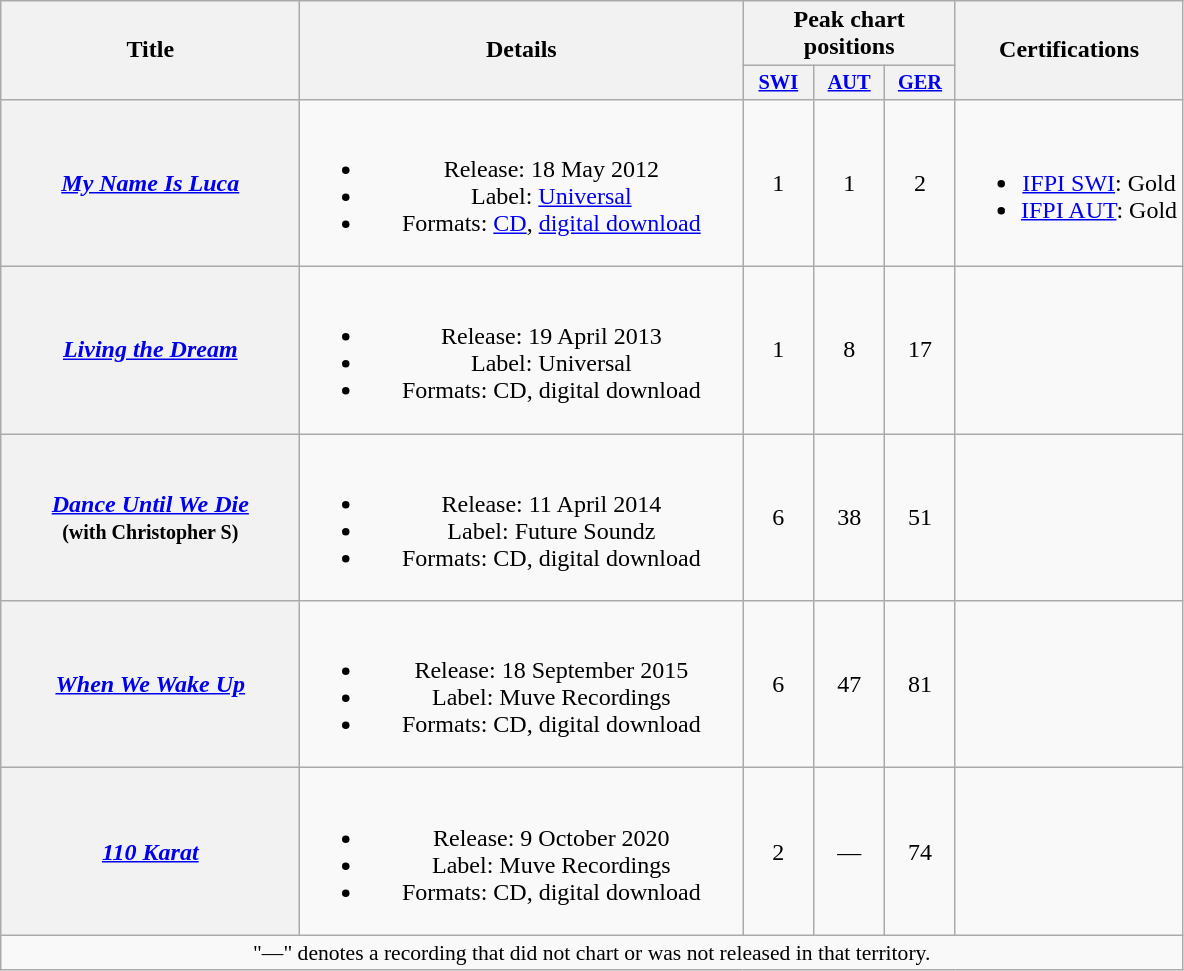<table class="wikitable plainrowheaders" style="text-align:center;">
<tr>
<th scope="col" rowspan="2" style="width:12em;">Title</th>
<th scope="col" rowspan="2" style="width:18em;">Details</th>
<th scope="col" colspan="3">Peak chart positions</th>
<th scope="col" rowspan="2">Certifications</th>
</tr>
<tr>
<th scope="col" style="width:3em;font-size:85%;"><a href='#'>SWI</a><br></th>
<th scope="col" style="width:3em;font-size:85%;"><a href='#'>AUT</a><br></th>
<th scope="col" style="width:3em;font-size:85%;"><a href='#'>GER</a><br></th>
</tr>
<tr>
<th scope="row"><em><a href='#'>My Name Is Luca</a></em></th>
<td><br><ul><li>Release: 18 May 2012</li><li>Label: <a href='#'>Universal</a></li><li>Formats: <a href='#'>CD</a>, <a href='#'>digital download</a></li></ul></td>
<td>1</td>
<td>1</td>
<td>2</td>
<td><br><ul><li><a href='#'>IFPI SWI</a>: Gold</li><li><a href='#'>IFPI AUT</a>: Gold</li></ul></td>
</tr>
<tr>
<th scope="row"><em><a href='#'>Living the Dream</a></em></th>
<td><br><ul><li>Release: 19 April 2013</li><li>Label: Universal</li><li>Formats: CD, digital download</li></ul></td>
<td>1</td>
<td>8</td>
<td>17</td>
<td></td>
</tr>
<tr>
<th scope="row"><em><a href='#'>Dance Until We Die</a></em><br><small>(with Christopher S)</small></th>
<td><br><ul><li>Release: 11 April 2014</li><li>Label: Future Soundz</li><li>Formats: CD, digital download</li></ul></td>
<td>6</td>
<td>38</td>
<td>51</td>
<td></td>
</tr>
<tr>
<th scope="row"><em><a href='#'>When We Wake Up</a></em></th>
<td><br><ul><li>Release: 18 September 2015</li><li>Label: Muve Recordings</li><li>Formats: CD, digital download</li></ul></td>
<td>6</td>
<td>47</td>
<td>81</td>
<td></td>
</tr>
<tr>
<th scope="row"><em><a href='#'>110 Karat</a></em></th>
<td><br><ul><li>Release: 9 October 2020</li><li>Label: Muve Recordings</li><li>Formats: CD, digital download</li></ul></td>
<td>2</td>
<td>—</td>
<td>74</td>
<td></td>
</tr>
<tr>
<td colspan="20" style="font-size:90%">"—" denotes a recording that did not chart or was not released in that territory.</td>
</tr>
</table>
